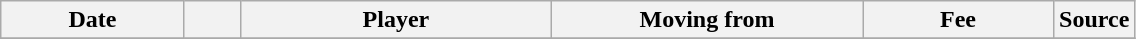<table class="wikitable sortable">
<tr>
<th style="width:115px;">Date</th>
<th style="width:30px;"></th>
<th style="width:200px;">Player</th>
<th style="width:200px;">Moving from</th>
<th style="width:120px;" class="unsortable">Fee</th>
<th style="width:20px;">Source</th>
</tr>
<tr>
</tr>
</table>
